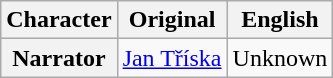<table class="wikitable">
<tr>
<th>Character</th>
<th>Original</th>
<th>English</th>
</tr>
<tr>
<th>Narrator</th>
<td><a href='#'>Jan Tříska</a></td>
<td>Unknown</td>
</tr>
</table>
